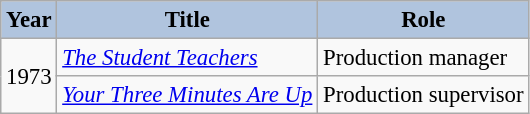<table class="wikitable" style="font-size:95%;">
<tr>
<th style="background:#B0C4DE;">Year</th>
<th style="background:#B0C4DE;">Title</th>
<th style="background:#B0C4DE;">Role</th>
</tr>
<tr>
<td rowspan=2>1973</td>
<td><em><a href='#'>The Student Teachers</a></em></td>
<td>Production manager</td>
</tr>
<tr>
<td><em><a href='#'>Your Three Minutes Are Up</a></em></td>
<td>Production supervisor</td>
</tr>
</table>
